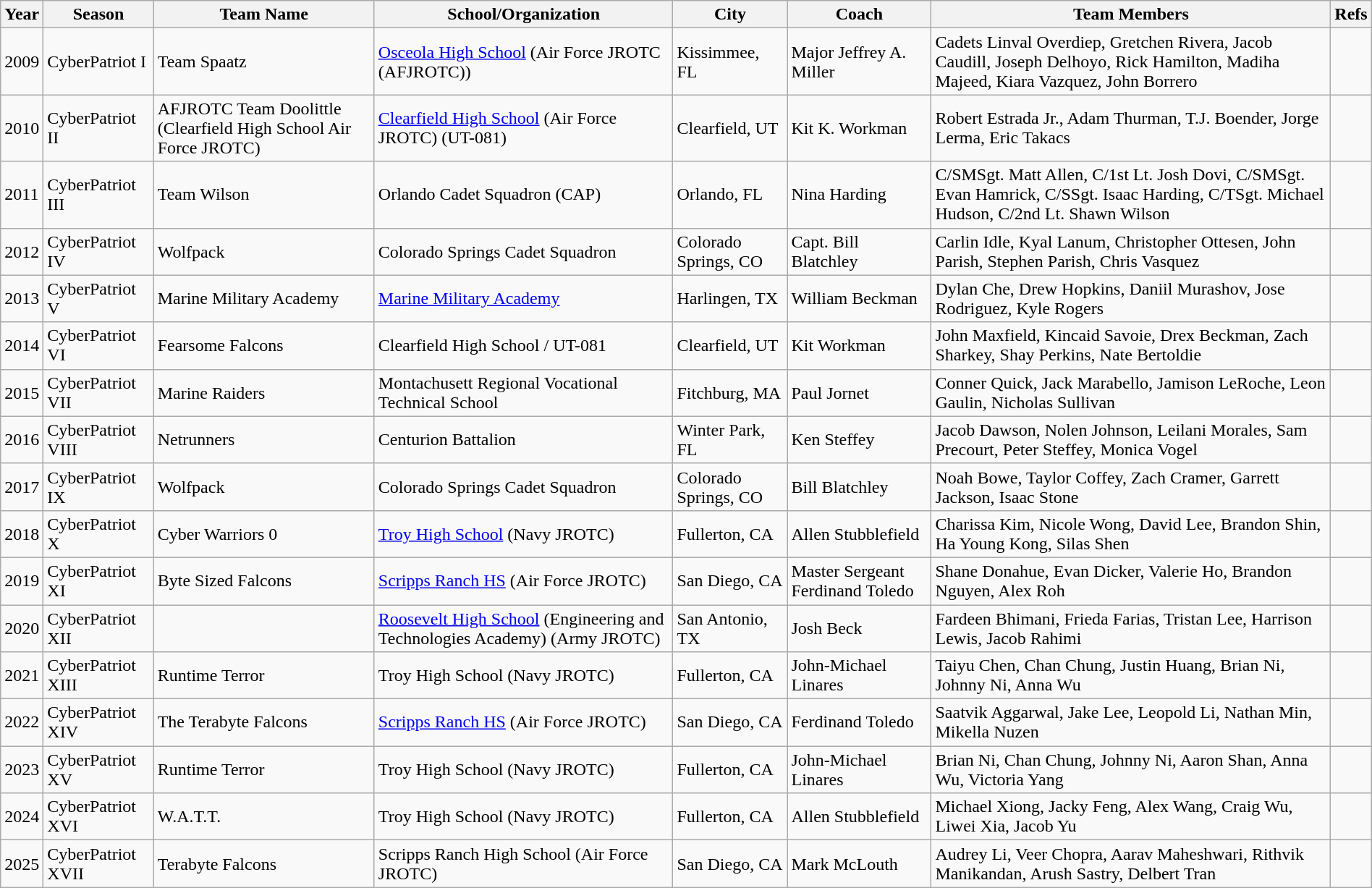<table class="wikitable sortable" style="margin-left: auto; margin-right: auto; border: none; width: 100%;">
<tr>
<th>Year</th>
<th>Season</th>
<th>Team Name</th>
<th>School/Organization</th>
<th>City</th>
<th>Coach</th>
<th>Team Members</th>
<th>Refs</th>
</tr>
<tr>
<td>2009</td>
<td>CyberPatriot I</td>
<td>Team Spaatz</td>
<td><a href='#'>Osceola High School</a> (Air Force JROTC (AFJROTC))</td>
<td>Kissimmee, FL</td>
<td>Major Jeffrey A. Miller</td>
<td>Cadets Linval Overdiep, Gretchen Rivera, Jacob Caudill, Joseph Delhoyo, Rick Hamilton, Madiha Majeed, Kiara Vazquez, John Borrero</td>
<td></td>
</tr>
<tr>
<td>2010</td>
<td>CyberPatriot II</td>
<td>AFJROTC Team Doolittle (Clearfield High School Air Force JROTC)</td>
<td><a href='#'>Clearfield High School</a> (Air Force JROTC) (UT-081)</td>
<td>Clearfield, UT</td>
<td>Kit K. Workman</td>
<td>Robert Estrada Jr., Adam Thurman, T.J. Boender, Jorge Lerma, Eric Takacs</td>
<td></td>
</tr>
<tr>
<td>2011</td>
<td>CyberPatriot III</td>
<td>Team Wilson</td>
<td>Orlando Cadet Squadron (CAP)</td>
<td>Orlando, FL</td>
<td>Nina Harding</td>
<td>C/SMSgt. Matt Allen, C/1st Lt. Josh Dovi, C/SMSgt. Evan Hamrick, C/SSgt. Isaac Harding, C/TSgt. Michael Hudson, C/2nd Lt. Shawn Wilson</td>
<td></td>
</tr>
<tr>
<td>2012</td>
<td>CyberPatriot IV</td>
<td>Wolfpack</td>
<td>Colorado Springs Cadet Squadron</td>
<td>Colorado Springs, CO</td>
<td>Capt. Bill Blatchley</td>
<td>Carlin Idle, Kyal Lanum, Christopher Ottesen, John Parish, Stephen Parish, Chris Vasquez</td>
<td></td>
</tr>
<tr>
<td>2013</td>
<td>CyberPatriot V</td>
<td>Marine Military Academy</td>
<td><a href='#'>Marine Military Academy</a></td>
<td>Harlingen, TX</td>
<td>William Beckman</td>
<td>Dylan Che, Drew Hopkins, Daniil Murashov, Jose Rodriguez, Kyle Rogers</td>
<td></td>
</tr>
<tr>
<td>2014</td>
<td>CyberPatriot VI</td>
<td>Fearsome Falcons</td>
<td>Clearfield High School / UT-081</td>
<td>Clearfield, UT</td>
<td>Kit Workman</td>
<td>John Maxfield, Kincaid Savoie, Drex Beckman, Zach Sharkey, Shay Perkins, Nate Bertoldie</td>
<td></td>
</tr>
<tr>
<td>2015</td>
<td>CyberPatriot VII</td>
<td>Marine Raiders</td>
<td>Montachusett Regional Vocational Technical School</td>
<td>Fitchburg, MA</td>
<td>Paul Jornet</td>
<td>Conner Quick, Jack Marabello, Jamison LeRoche, Leon Gaulin, Nicholas Sullivan</td>
<td></td>
</tr>
<tr>
<td>2016</td>
<td>CyberPatriot VIII</td>
<td>Netrunners</td>
<td>Centurion Battalion</td>
<td>Winter Park, FL</td>
<td>Ken Steffey</td>
<td>Jacob Dawson, Nolen Johnson, Leilani Morales, Sam Precourt, Peter Steffey, Monica Vogel</td>
<td></td>
</tr>
<tr>
<td>2017</td>
<td>CyberPatriot IX</td>
<td>Wolfpack</td>
<td>Colorado Springs Cadet Squadron</td>
<td>Colorado Springs, CO</td>
<td>Bill Blatchley</td>
<td>Noah Bowe, Taylor Coffey, Zach Cramer, Garrett Jackson, Isaac Stone</td>
<td></td>
</tr>
<tr>
<td>2018</td>
<td>CyberPatriot X</td>
<td>Cyber Warriors 0</td>
<td><a href='#'>Troy High School</a> (Navy JROTC)</td>
<td>Fullerton, CA</td>
<td>Allen Stubblefield</td>
<td>Charissa Kim, Nicole Wong, David Lee, Brandon Shin, Ha Young Kong, Silas Shen</td>
<td></td>
</tr>
<tr>
<td>2019</td>
<td>CyberPatriot XI</td>
<td>Byte Sized Falcons</td>
<td><a href='#'>Scripps Ranch HS</a> (Air Force JROTC)</td>
<td>San Diego, CA</td>
<td>Master Sergeant Ferdinand Toledo</td>
<td>Shane Donahue, Evan Dicker, Valerie Ho, Brandon Nguyen, Alex Roh</td>
<td></td>
</tr>
<tr>
<td>2020</td>
<td>CyberPatriot XII</td>
<td TXPatriot></td>
<td><a href='#'>Roosevelt High School</a> (Engineering and Technologies Academy) (Army JROTC)</td>
<td>San Antonio, TX</td>
<td>Josh Beck</td>
<td>Fardeen Bhimani, Frieda Farias, Tristan Lee, Harrison Lewis, Jacob Rahimi</td>
<td></td>
</tr>
<tr>
<td>2021</td>
<td>CyberPatriot XIII</td>
<td>Runtime Terror</td>
<td>Troy High School (Navy JROTC)</td>
<td>Fullerton, CA</td>
<td>John-Michael Linares</td>
<td>Taiyu Chen, Chan Chung, Justin Huang, Brian Ni, Johnny Ni, Anna Wu</td>
<td></td>
</tr>
<tr>
<td>2022</td>
<td>CyberPatriot XIV</td>
<td>The Terabyte Falcons</td>
<td><a href='#'>Scripps Ranch HS</a> (Air Force JROTC)</td>
<td>San Diego, CA</td>
<td>Ferdinand Toledo</td>
<td>Saatvik Aggarwal, Jake Lee, Leopold Li, Nathan Min, Mikella Nuzen</td>
<td></td>
</tr>
<tr>
<td>2023</td>
<td>CyberPatriot XV</td>
<td>Runtime Terror</td>
<td>Troy High School (Navy JROTC)</td>
<td>Fullerton, CA</td>
<td>John-Michael Linares</td>
<td>Brian Ni, Chan Chung, Johnny Ni, Aaron Shan, Anna Wu, Victoria Yang</td>
<td></td>
</tr>
<tr>
<td>2024</td>
<td>CyberPatriot XVI</td>
<td>W.A.T.T.</td>
<td>Troy High School (Navy JROTC)</td>
<td>Fullerton, CA</td>
<td>Allen Stubblefield</td>
<td>Michael Xiong, Jacky Feng, Alex Wang, Craig Wu, Liwei Xia, Jacob Yu</td>
<td></td>
</tr>
<tr>
<td>2025</td>
<td>CyberPatriot XVII</td>
<td>Terabyte Falcons</td>
<td>Scripps Ranch High School (Air Force JROTC)</td>
<td>San Diego, CA</td>
<td>Mark McLouth</td>
<td>Audrey Li, Veer Chopra, Aarav Maheshwari, Rithvik Manikandan, Arush Sastry, Delbert Tran</td>
<td></td>
</tr>
</table>
